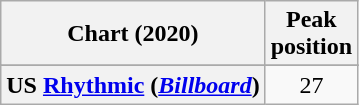<table class="wikitable plainrowheaders sortable" style="text-align:center">
<tr>
<th scope="col">Chart (2020)</th>
<th scope="col">Peak<br>position</th>
</tr>
<tr>
</tr>
<tr>
</tr>
<tr>
</tr>
<tr>
</tr>
<tr>
<th scope="row">US <a href='#'>Rhythmic</a> (<em><a href='#'>Billboard</a></em>)</th>
<td>27</td>
</tr>
</table>
